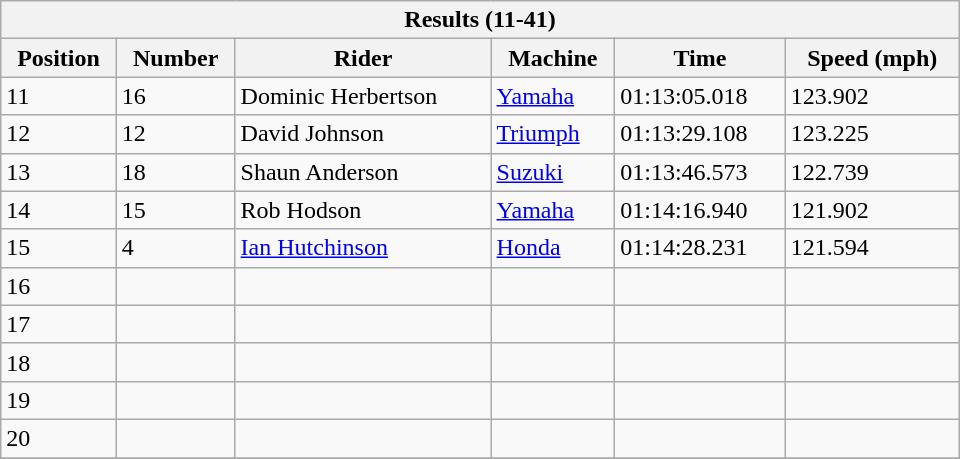<table class="collapsible collapsed wikitable"style="width:40em;margin-top:-1px;">
<tr>
<th scope="col" colspan="6">Results (11-41)</th>
</tr>
<tr>
<th scope="col">Position</th>
<th scope="col">Number</th>
<th scope="col">Rider</th>
<th scope="col">Machine</th>
<th scope="col">Time</th>
<th scope="col">Speed (mph)</th>
</tr>
<tr>
<td>11</td>
<td>16</td>
<td> Dominic Herbertson</td>
<td><a href='#'>Yamaha</a></td>
<td>01:13:05.018</td>
<td>123.902</td>
</tr>
<tr>
<td>12</td>
<td>12</td>
<td> David Johnson</td>
<td><a href='#'>Triumph</a></td>
<td>01:13:29.108</td>
<td>123.225</td>
</tr>
<tr>
<td>13</td>
<td>18</td>
<td> Shaun Anderson</td>
<td><a href='#'>Suzuki</a></td>
<td>01:13:46.573</td>
<td>122.739</td>
</tr>
<tr>
<td>14</td>
<td>15</td>
<td> Rob Hodson</td>
<td><a href='#'>Yamaha</a></td>
<td>01:14:16.940</td>
<td>121.902</td>
</tr>
<tr>
<td>15</td>
<td>4</td>
<td> <a href='#'>Ian Hutchinson</a></td>
<td><a href='#'>Honda</a></td>
<td>01:14:28.231</td>
<td>121.594</td>
</tr>
<tr>
<td>16</td>
<td></td>
<td></td>
<td></td>
<td></td>
<td></td>
</tr>
<tr>
<td>17</td>
<td></td>
<td></td>
<td></td>
<td></td>
<td></td>
</tr>
<tr>
<td>18</td>
<td></td>
<td></td>
<td></td>
<td></td>
<td></td>
</tr>
<tr>
<td>19</td>
<td></td>
<td></td>
<td></td>
<td></td>
<td></td>
</tr>
<tr>
<td>20</td>
<td></td>
<td></td>
<td></td>
<td></td>
<td></td>
</tr>
<tr>
</tr>
</table>
